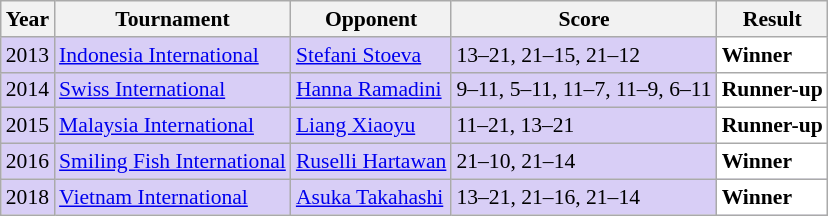<table class="sortable wikitable" style="font-size: 90%;">
<tr>
<th>Year</th>
<th>Tournament</th>
<th>Opponent</th>
<th>Score</th>
<th>Result</th>
</tr>
<tr style="background:#D8CEF6">
<td align="center">2013</td>
<td align="left"><a href='#'>Indonesia International</a></td>
<td align="left"> <a href='#'>Stefani Stoeva</a></td>
<td align="left">13–21, 21–15, 21–12</td>
<td style="text-align:left; background:white"> <strong>Winner</strong></td>
</tr>
<tr style="background:#D8CEF6">
<td align="center">2014</td>
<td align="left"><a href='#'>Swiss International</a></td>
<td align="left"> <a href='#'>Hanna Ramadini</a></td>
<td align="left">9–11, 5–11, 11–7, 11–9, 6–11</td>
<td style="text-align:left; background:white"> <strong>Runner-up</strong></td>
</tr>
<tr style="background:#D8CEF6">
<td align="center">2015</td>
<td align="left"><a href='#'>Malaysia International</a></td>
<td align="left"> <a href='#'>Liang Xiaoyu</a></td>
<td align="left">11–21, 13–21</td>
<td style="text-align:left; background:white"> <strong>Runner-up</strong></td>
</tr>
<tr style="background:#D8CEF6">
<td align="center">2016</td>
<td align="left"><a href='#'>Smiling Fish International</a></td>
<td align="left"> <a href='#'>Ruselli Hartawan</a></td>
<td align="left">21–10, 21–14</td>
<td style="text-align:left; background:white"> <strong>Winner</strong></td>
</tr>
<tr style="background:#D8CEF6">
<td align="center">2018</td>
<td align="left"><a href='#'>Vietnam International</a></td>
<td align="left"> <a href='#'>Asuka Takahashi</a></td>
<td align="left">13–21, 21–16, 21–14</td>
<td style="text-align:left; background:white"> <strong>Winner</strong></td>
</tr>
</table>
